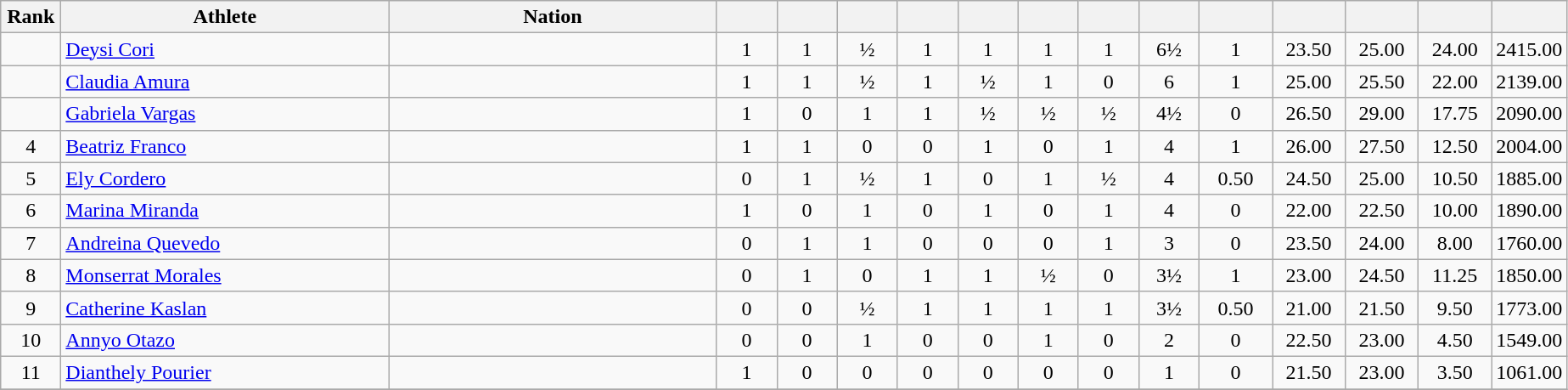<table class=wikitable style="text-align:center">
<tr>
<th width=40>Rank</th>
<th width=250>Athlete</th>
<th width=250>Nation</th>
<th width=40></th>
<th width=40></th>
<th width=40></th>
<th width=40></th>
<th width=40></th>
<th width=40></th>
<th width=40></th>
<th width=40></th>
<th width=50></th>
<th width=50></th>
<th width=50></th>
<th width=50></th>
<th width=50></th>
</tr>
<tr>
<td></td>
<td align=left><a href='#'>Deysi Cori</a></td>
<td align=left></td>
<td>1</td>
<td>1</td>
<td>½</td>
<td>1</td>
<td>1</td>
<td>1</td>
<td>1</td>
<td>6½</td>
<td>1</td>
<td>23.50</td>
<td>25.00</td>
<td>24.00</td>
<td>2415.00</td>
</tr>
<tr>
<td></td>
<td align=left><a href='#'>Claudia Amura</a></td>
<td align=left></td>
<td>1</td>
<td>1</td>
<td>½</td>
<td>1</td>
<td>½</td>
<td>1</td>
<td>0</td>
<td>6</td>
<td>1</td>
<td>25.00</td>
<td>25.50</td>
<td>22.00</td>
<td>2139.00</td>
</tr>
<tr>
<td></td>
<td align=left><a href='#'>Gabriela Vargas</a></td>
<td align=left></td>
<td>1</td>
<td>0</td>
<td>1</td>
<td>1</td>
<td>½</td>
<td>½</td>
<td>½</td>
<td>4½</td>
<td>0</td>
<td>26.50</td>
<td>29.00</td>
<td>17.75</td>
<td>2090.00</td>
</tr>
<tr>
<td>4</td>
<td align=left><a href='#'>Beatriz Franco</a></td>
<td align=left></td>
<td>1</td>
<td>1</td>
<td>0</td>
<td>0</td>
<td>1</td>
<td>0</td>
<td>1</td>
<td>4</td>
<td>1</td>
<td>26.00</td>
<td>27.50</td>
<td>12.50</td>
<td>2004.00</td>
</tr>
<tr>
<td>5</td>
<td align=left><a href='#'>Ely Cordero</a></td>
<td align=left></td>
<td>0</td>
<td>1</td>
<td>½</td>
<td>1</td>
<td>0</td>
<td>1</td>
<td>½</td>
<td>4</td>
<td>0.50</td>
<td>24.50</td>
<td>25.00</td>
<td>10.50</td>
<td>1885.00</td>
</tr>
<tr>
<td>6</td>
<td align=left><a href='#'>Marina Miranda</a></td>
<td align=left></td>
<td>1</td>
<td>0</td>
<td>1</td>
<td>0</td>
<td>1</td>
<td>0</td>
<td>1</td>
<td>4</td>
<td>0</td>
<td>22.00</td>
<td>22.50</td>
<td>10.00</td>
<td>1890.00</td>
</tr>
<tr>
<td>7</td>
<td align=left><a href='#'>Andreina Quevedo</a></td>
<td align=left></td>
<td>0</td>
<td>1</td>
<td>1</td>
<td>0</td>
<td>0</td>
<td>0</td>
<td>1</td>
<td>3</td>
<td>0</td>
<td>23.50</td>
<td>24.00</td>
<td>8.00</td>
<td>1760.00</td>
</tr>
<tr>
<td>8</td>
<td align=left><a href='#'>Monserrat Morales</a></td>
<td align=left></td>
<td>0</td>
<td>1</td>
<td>0</td>
<td>1</td>
<td>1</td>
<td>½</td>
<td>0</td>
<td>3½</td>
<td>1</td>
<td>23.00</td>
<td>24.50</td>
<td>11.25</td>
<td>1850.00</td>
</tr>
<tr>
<td>9</td>
<td align=left><a href='#'>Catherine Kaslan</a></td>
<td align=left></td>
<td>0</td>
<td>0</td>
<td>½</td>
<td>1</td>
<td>1</td>
<td>1</td>
<td>1</td>
<td>3½</td>
<td>0.50</td>
<td>21.00</td>
<td>21.50</td>
<td>9.50</td>
<td>1773.00</td>
</tr>
<tr>
<td>10</td>
<td align=left><a href='#'>Annyo Otazo</a></td>
<td align=left></td>
<td>0</td>
<td>0</td>
<td>1</td>
<td>0</td>
<td>0</td>
<td>1</td>
<td>0</td>
<td>2</td>
<td>0</td>
<td>22.50</td>
<td>23.00</td>
<td>4.50</td>
<td>1549.00</td>
</tr>
<tr>
<td>11</td>
<td align=left><a href='#'>Dianthely Pourier</a></td>
<td align=left></td>
<td>1</td>
<td>0</td>
<td>0</td>
<td>0</td>
<td>0</td>
<td>0</td>
<td>0</td>
<td>1</td>
<td>0</td>
<td>21.50</td>
<td>23.00</td>
<td>3.50</td>
<td>1061.00</td>
</tr>
<tr>
</tr>
</table>
